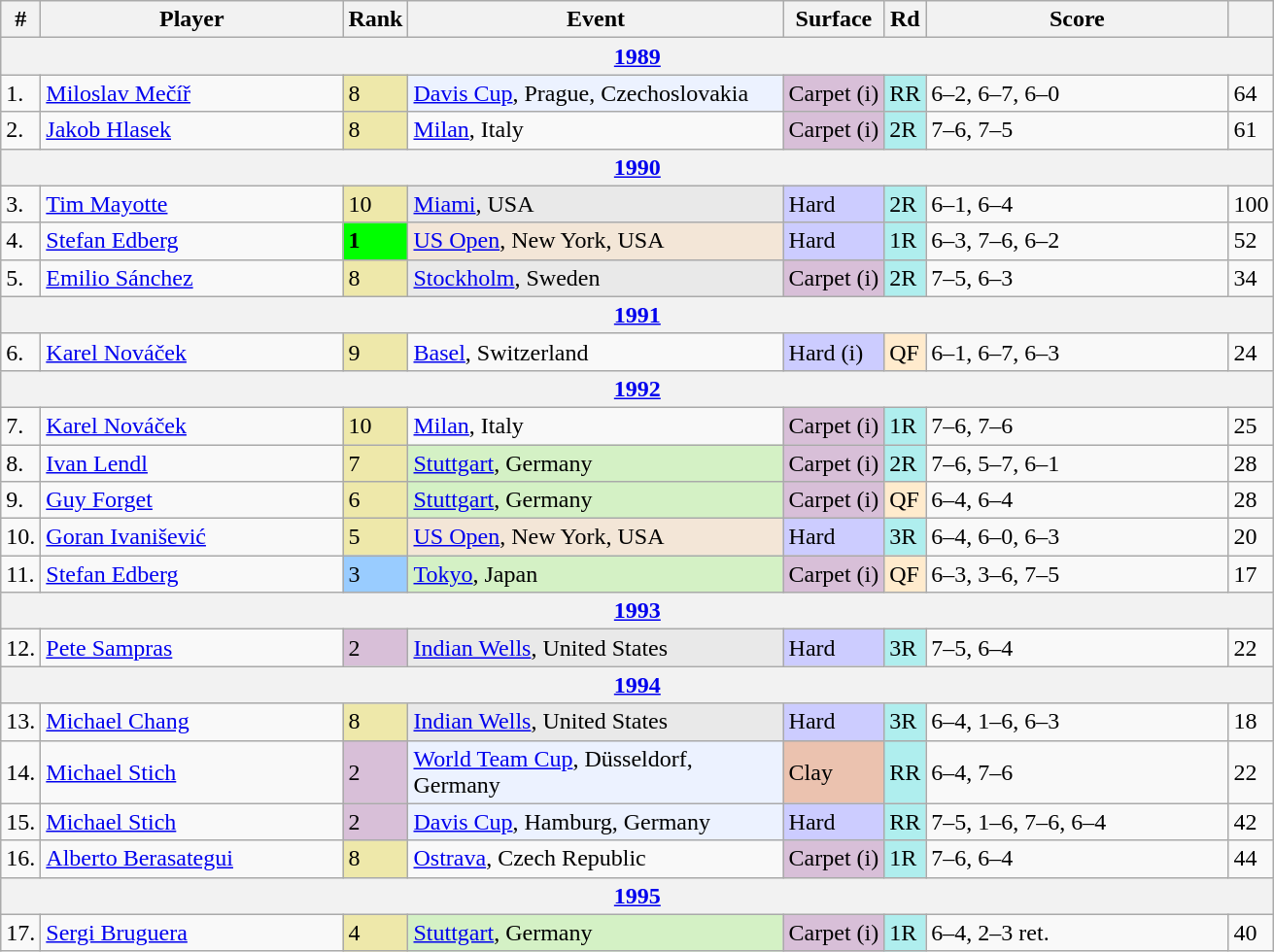<table class="wikitable sortable">
<tr>
<th>#</th>
<th width=200>Player</th>
<th>Rank</th>
<th width=250>Event</th>
<th>Surface</th>
<th>Rd</th>
<th width=200>Score</th>
<th></th>
</tr>
<tr>
<th colspan=8><a href='#'>1989</a></th>
</tr>
<tr>
<td>1.</td>
<td> <a href='#'>Miloslav Mečíř</a></td>
<td bgcolor=EEE8AA>8</td>
<td bgcolor=ECF2FF><a href='#'>Davis Cup</a>, Prague, Czechoslovakia</td>
<td bgcolor=thistle>Carpet (i)</td>
<td bgcolor=afeeee>RR</td>
<td>6–2, 6–7, 6–0</td>
<td>64</td>
</tr>
<tr>
<td>2.</td>
<td> <a href='#'>Jakob Hlasek</a></td>
<td bgcolor=EEE8AA>8</td>
<td><a href='#'>Milan</a>, Italy</td>
<td bgcolor=thistle>Carpet (i)</td>
<td bgcolor=afeeee>2R</td>
<td>7–6, 7–5</td>
<td>61</td>
</tr>
<tr>
<th colspan=8><a href='#'>1990</a></th>
</tr>
<tr>
<td>3.</td>
<td> <a href='#'>Tim Mayotte</a></td>
<td bgcolor=EEE8AA>10</td>
<td bgcolor=e9e9e9><a href='#'>Miami</a>, USA</td>
<td bgcolor=CCCCFF>Hard</td>
<td bgcolor=afeeee>2R</td>
<td>6–1, 6–4</td>
<td>100</td>
</tr>
<tr>
<td>4.</td>
<td> <a href='#'>Stefan Edberg</a></td>
<td bgcolor=lime><strong>1</strong></td>
<td bgcolor=f3e6d7><a href='#'>US Open</a>, New York, USA</td>
<td bgcolor=CCCCFF>Hard</td>
<td bgcolor=afeeee>1R</td>
<td>6–3, 7–6, 6–2</td>
<td>52</td>
</tr>
<tr>
<td>5.</td>
<td> <a href='#'>Emilio Sánchez</a></td>
<td bgcolor=EEE8AA>8</td>
<td bgcolor=e9e9e9><a href='#'>Stockholm</a>, Sweden</td>
<td bgcolor=thistle>Carpet (i)</td>
<td bgcolor=afeeee>2R</td>
<td>7–5, 6–3</td>
<td>34</td>
</tr>
<tr>
<th colspan=8><a href='#'>1991</a></th>
</tr>
<tr>
<td>6.</td>
<td> <a href='#'>Karel Nováček</a></td>
<td bgcolor=EEE8AA>9</td>
<td><a href='#'>Basel</a>, Switzerland</td>
<td bgcolor=CCCCFF>Hard (i)</td>
<td bgcolor=ffebcd>QF</td>
<td>6–1, 6–7, 6–3</td>
<td>24</td>
</tr>
<tr>
<th colspan=8><a href='#'>1992</a></th>
</tr>
<tr>
<td>7.</td>
<td> <a href='#'>Karel Nováček</a></td>
<td bgcolor=EEE8AA>10</td>
<td><a href='#'>Milan</a>, Italy</td>
<td bgcolor=thistle>Carpet (i)</td>
<td bgcolor=afeeee>1R</td>
<td>7–6, 7–6</td>
<td>25</td>
</tr>
<tr>
<td>8.</td>
<td> <a href='#'>Ivan Lendl</a></td>
<td bgcolor=EEE8AA>7</td>
<td bgcolor=d4f1c5><a href='#'>Stuttgart</a>, Germany</td>
<td bgcolor=thistle>Carpet (i)</td>
<td bgcolor=afeeee>2R</td>
<td>7–6, 5–7, 6–1</td>
<td>28</td>
</tr>
<tr>
<td>9.</td>
<td> <a href='#'>Guy Forget</a></td>
<td bgcolor=EEE8AA>6</td>
<td bgcolor=d4f1c5><a href='#'>Stuttgart</a>, Germany</td>
<td bgcolor=thistle>Carpet (i)</td>
<td bgcolor=ffebcd>QF</td>
<td>6–4, 6–4</td>
<td>28</td>
</tr>
<tr>
<td>10.</td>
<td> <a href='#'>Goran Ivanišević</a></td>
<td bgcolor=EEE8AA>5</td>
<td bgcolor=f3e6d7><a href='#'>US Open</a>, New York, USA</td>
<td bgcolor=CCCCFF>Hard</td>
<td bgcolor=afeeee>3R</td>
<td>6–4, 6–0, 6–3</td>
<td>20</td>
</tr>
<tr>
<td>11.</td>
<td> <a href='#'>Stefan Edberg</a></td>
<td bgcolor=99ccff>3</td>
<td bgcolor=d4f1c5><a href='#'>Tokyo</a>, Japan</td>
<td bgcolor=thistle>Carpet (i)</td>
<td bgcolor=ffebcd>QF</td>
<td>6–3, 3–6, 7–5</td>
<td>17</td>
</tr>
<tr>
<th colspan=8><a href='#'>1993</a></th>
</tr>
<tr>
<td>12.</td>
<td> <a href='#'>Pete Sampras</a></td>
<td bgcolor=thistle>2</td>
<td bgcolor=e9e9e9><a href='#'>Indian Wells</a>, United States</td>
<td bgcolor=CCCCFF>Hard</td>
<td bgcolor=afeeee>3R</td>
<td>7–5, 6–4</td>
<td>22</td>
</tr>
<tr>
<th colspan=8><a href='#'>1994</a></th>
</tr>
<tr>
<td>13.</td>
<td> <a href='#'>Michael Chang</a></td>
<td bgcolor=EEE8AA>8</td>
<td bgcolor=e9e9e9><a href='#'>Indian Wells</a>, United States</td>
<td bgcolor=CCCCFF>Hard</td>
<td bgcolor=afeeee>3R</td>
<td>6–4, 1–6, 6–3</td>
<td>18</td>
</tr>
<tr>
<td>14.</td>
<td> <a href='#'>Michael Stich</a></td>
<td bgcolor=thistle>2</td>
<td bgcolor=ECF2FF><a href='#'>World Team Cup</a>, Düsseldorf, Germany</td>
<td bgcolor=#ebc2af>Clay</td>
<td bgcolor=afeeee>RR</td>
<td>6–4, 7–6</td>
<td>22</td>
</tr>
<tr>
<td>15.</td>
<td> <a href='#'>Michael Stich</a></td>
<td bgcolor=thistle>2</td>
<td bgcolor=ECF2FF><a href='#'>Davis Cup</a>, Hamburg, Germany</td>
<td bgcolor=CCCCFF>Hard</td>
<td bgcolor=afeeee>RR</td>
<td>7–5, 1–6, 7–6, 6–4</td>
<td>42</td>
</tr>
<tr>
<td>16.</td>
<td> <a href='#'>Alberto Berasategui</a></td>
<td bgcolor=EEE8AA>8</td>
<td><a href='#'>Ostrava</a>, Czech Republic</td>
<td bgcolor=thistle>Carpet (i)</td>
<td bgcolor=afeeee>1R</td>
<td>7–6, 6–4</td>
<td>44</td>
</tr>
<tr>
<th colspan=8><a href='#'>1995</a></th>
</tr>
<tr>
<td>17.</td>
<td> <a href='#'>Sergi Bruguera</a></td>
<td bgcolor=EEE8AA>4</td>
<td bgcolor=d4f1c5><a href='#'>Stuttgart</a>, Germany</td>
<td bgcolor=thistle>Carpet (i)</td>
<td bgcolor=afeeee>1R</td>
<td>6–4, 2–3 ret.</td>
<td>40</td>
</tr>
</table>
